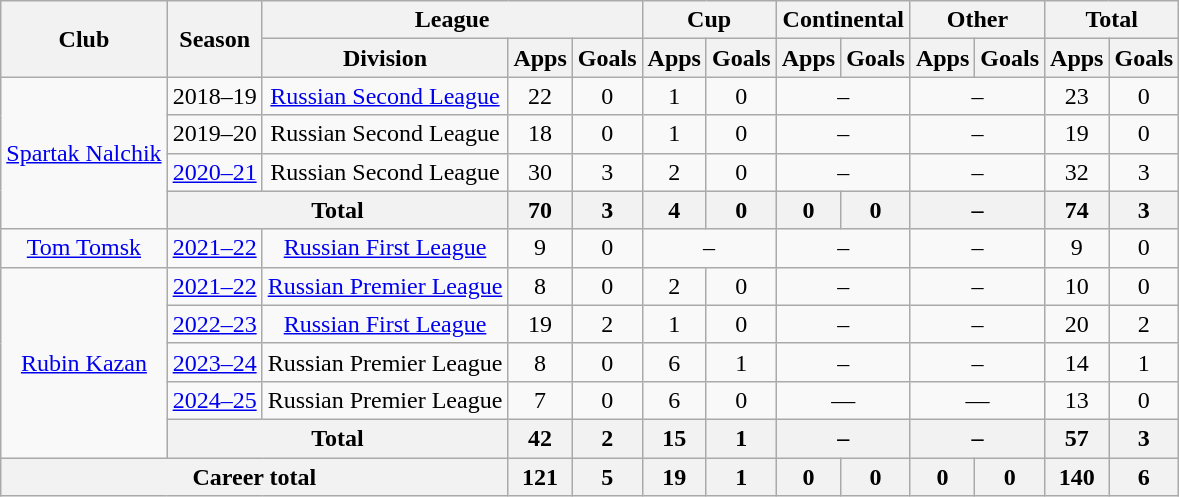<table class="wikitable" style="text-align: center;">
<tr>
<th rowspan=2>Club</th>
<th rowspan=2>Season</th>
<th colspan=3>League</th>
<th colspan=2>Cup</th>
<th colspan=2>Continental</th>
<th colspan=2>Other</th>
<th colspan=2>Total</th>
</tr>
<tr>
<th>Division</th>
<th>Apps</th>
<th>Goals</th>
<th>Apps</th>
<th>Goals</th>
<th>Apps</th>
<th>Goals</th>
<th>Apps</th>
<th>Goals</th>
<th>Apps</th>
<th>Goals</th>
</tr>
<tr>
<td rowspan="4"><a href='#'>Spartak Nalchik</a></td>
<td>2018–19</td>
<td><a href='#'>Russian Second League</a></td>
<td>22</td>
<td>0</td>
<td>1</td>
<td>0</td>
<td colspan=2>–</td>
<td colspan=2>–</td>
<td>23</td>
<td>0</td>
</tr>
<tr>
<td>2019–20</td>
<td>Russian Second League</td>
<td>18</td>
<td>0</td>
<td>1</td>
<td>0</td>
<td colspan=2>–</td>
<td colspan=2>–</td>
<td>19</td>
<td>0</td>
</tr>
<tr>
<td><a href='#'>2020–21</a></td>
<td>Russian Second League</td>
<td>30</td>
<td>3</td>
<td>2</td>
<td>0</td>
<td colspan=2>–</td>
<td colspan=2>–</td>
<td>32</td>
<td>3</td>
</tr>
<tr>
<th colspan=2>Total</th>
<th>70</th>
<th>3</th>
<th>4</th>
<th>0</th>
<th>0</th>
<th>0</th>
<th colspan=2>–</th>
<th>74</th>
<th>3</th>
</tr>
<tr>
<td><a href='#'>Tom Tomsk</a></td>
<td><a href='#'>2021–22</a></td>
<td><a href='#'>Russian First League</a></td>
<td>9</td>
<td>0</td>
<td colspan=2>–</td>
<td colspan=2>–</td>
<td colspan=2>–</td>
<td>9</td>
<td>0</td>
</tr>
<tr>
<td rowspan="5"><a href='#'>Rubin Kazan</a></td>
<td><a href='#'>2021–22</a></td>
<td><a href='#'>Russian Premier League</a></td>
<td>8</td>
<td>0</td>
<td>2</td>
<td>0</td>
<td colspan=2>–</td>
<td colspan=2>–</td>
<td>10</td>
<td>0</td>
</tr>
<tr>
<td><a href='#'>2022–23</a></td>
<td><a href='#'>Russian First League</a></td>
<td>19</td>
<td>2</td>
<td>1</td>
<td>0</td>
<td colspan=2>–</td>
<td colspan=2>–</td>
<td>20</td>
<td>2</td>
</tr>
<tr>
<td><a href='#'>2023–24</a></td>
<td>Russian Premier League</td>
<td>8</td>
<td>0</td>
<td>6</td>
<td>1</td>
<td colspan=2>–</td>
<td colspan=2>–</td>
<td>14</td>
<td>1</td>
</tr>
<tr>
<td><a href='#'>2024–25</a></td>
<td>Russian Premier League</td>
<td>7</td>
<td>0</td>
<td>6</td>
<td>0</td>
<td colspan="2">—</td>
<td colspan="2">—</td>
<td>13</td>
<td>0</td>
</tr>
<tr>
<th colspan="2">Total</th>
<th>42</th>
<th>2</th>
<th>15</th>
<th>1</th>
<th colspan=2>–</th>
<th colspan=2>–</th>
<th>57</th>
<th>3</th>
</tr>
<tr>
<th colspan="3">Career total</th>
<th>121</th>
<th>5</th>
<th>19</th>
<th>1</th>
<th>0</th>
<th>0</th>
<th>0</th>
<th>0</th>
<th>140</th>
<th>6</th>
</tr>
</table>
